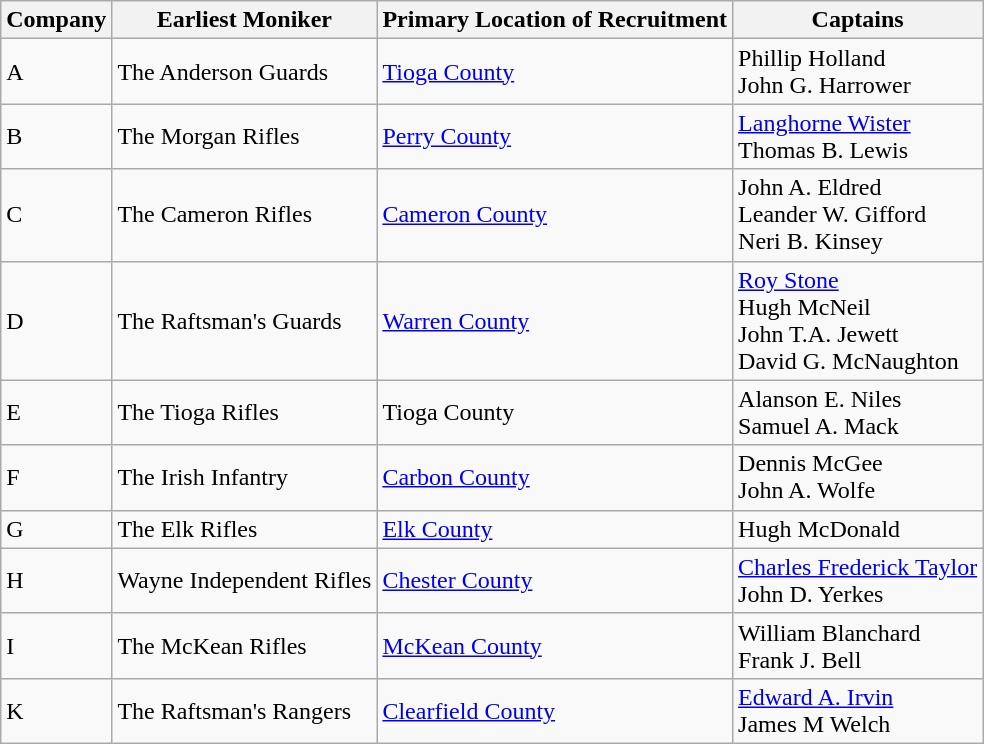<table class="wikitable">
<tr>
<th>Company</th>
<th>Earliest Moniker</th>
<th>Primary Location of Recruitment</th>
<th>Captains</th>
</tr>
<tr>
<td>A</td>
<td>The Anderson Guards</td>
<td><a href='#'>Tioga County</a></td>
<td>Phillip Holland <br> John G. Harrower</td>
</tr>
<tr>
<td>B</td>
<td>The Morgan Rifles</td>
<td><a href='#'>Perry County</a></td>
<td><a href='#'>Langhorne Wister</a> <br> Thomas B. Lewis</td>
</tr>
<tr>
<td>C</td>
<td>The Cameron Rifles</td>
<td><a href='#'>Cameron County</a></td>
<td>John A. Eldred <br> Leander W. Gifford <br> Neri B. Kinsey</td>
</tr>
<tr>
<td>D</td>
<td>The Raftsman's Guards</td>
<td><a href='#'>Warren County</a></td>
<td><a href='#'>Roy Stone</a> <br> Hugh McNeil <br> John T.A. Jewett <br> David G. McNaughton</td>
</tr>
<tr>
<td>E</td>
<td>The Tioga Rifles</td>
<td>Tioga County</td>
<td>Alanson E. Niles <br> Samuel A. Mack</td>
</tr>
<tr>
<td>F</td>
<td>The Irish Infantry</td>
<td><a href='#'>Carbon County</a></td>
<td>Dennis McGee <br> John A. Wolfe</td>
</tr>
<tr>
<td>G</td>
<td>The Elk Rifles</td>
<td><a href='#'>Elk County</a></td>
<td>Hugh McDonald</td>
</tr>
<tr>
<td>H</td>
<td>Wayne Independent Rifles</td>
<td><a href='#'>Chester County</a></td>
<td><a href='#'>Charles Frederick Taylor</a> <br> John D. Yerkes</td>
</tr>
<tr>
<td>I</td>
<td>The McKean Rifles</td>
<td><a href='#'>McKean County</a></td>
<td>William Blanchard <br> Frank J. Bell</td>
</tr>
<tr>
<td>K</td>
<td>The Raftsman's Rangers</td>
<td><a href='#'>Clearfield County</a></td>
<td><a href='#'>Edward A. Irvin</a> <br> James M Welch</td>
</tr>
</table>
